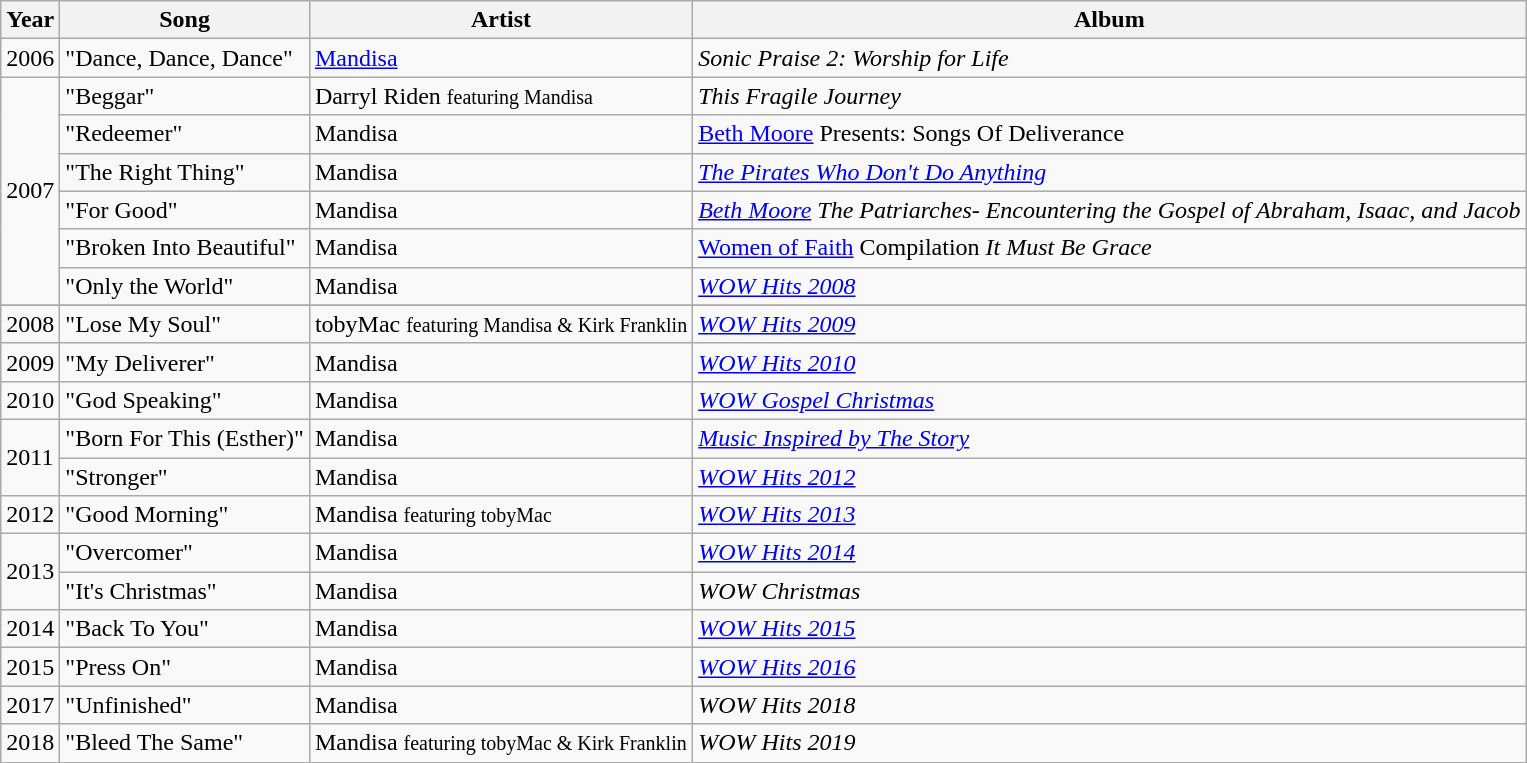<table class="wikitable">
<tr>
<th>Year</th>
<th>Song</th>
<th>Artist</th>
<th>Album</th>
</tr>
<tr>
<td>2006</td>
<td>"Dance, Dance, Dance"</td>
<td><a href='#'>Mandisa</a></td>
<td><em>Sonic Praise 2: Worship for Life</em></td>
</tr>
<tr>
<td rowspan="6">2007</td>
<td>"Beggar"</td>
<td>Darryl Riden <small>featuring Mandisa</small></td>
<td><em>This Fragile Journey</em></td>
</tr>
<tr>
<td>"Redeemer"</td>
<td>Mandisa</td>
<td><a href='#'>Beth Moore</a> Presents: Songs Of Deliverance</td>
</tr>
<tr>
<td>"The Right Thing"</td>
<td>Mandisa</td>
<td><em><a href='#'>The Pirates Who Don't Do Anything</a></em></td>
</tr>
<tr>
<td>"For Good"</td>
<td>Mandisa</td>
<td><em><a href='#'>Beth Moore</a> The Patriarches- Encountering the Gospel of Abraham, Isaac, and Jacob</em></td>
</tr>
<tr>
<td>"Broken Into Beautiful"</td>
<td>Mandisa</td>
<td><a href='#'>Women of Faith</a> Compilation <em>It Must Be Grace</em></td>
</tr>
<tr>
<td>"Only the World"</td>
<td>Mandisa</td>
<td><em><a href='#'>WOW Hits 2008</a></em></td>
</tr>
<tr>
</tr>
<tr>
<td>2008</td>
<td>"Lose My Soul"</td>
<td>tobyMac <small>featuring Mandisa & Kirk Franklin</small></td>
<td><em><a href='#'>WOW Hits 2009</a></em></td>
</tr>
<tr>
<td>2009</td>
<td>"My Deliverer"</td>
<td>Mandisa</td>
<td><em><a href='#'>WOW Hits 2010</a></em></td>
</tr>
<tr>
<td>2010</td>
<td>"God Speaking"</td>
<td>Mandisa</td>
<td><em><a href='#'>WOW Gospel Christmas</a></em></td>
</tr>
<tr>
<td rowspan="2">2011</td>
<td>"Born For This (Esther)"</td>
<td>Mandisa</td>
<td><em><a href='#'>Music Inspired by The Story</a></em></td>
</tr>
<tr>
<td>"Stronger"</td>
<td>Mandisa</td>
<td><em><a href='#'>WOW Hits 2012</a></em></td>
</tr>
<tr>
<td>2012</td>
<td>"Good Morning"</td>
<td>Mandisa <small>featuring tobyMac</small></td>
<td><em><a href='#'>WOW Hits 2013</a></em></td>
</tr>
<tr>
<td rowspan="2">2013</td>
<td>"Overcomer"</td>
<td>Mandisa</td>
<td><em><a href='#'>WOW Hits 2014</a></em></td>
</tr>
<tr>
<td>"It's Christmas"</td>
<td>Mandisa</td>
<td><em>WOW Christmas</em></td>
</tr>
<tr>
<td>2014</td>
<td>"Back To You"</td>
<td>Mandisa</td>
<td><em><a href='#'>WOW Hits 2015</a></em></td>
</tr>
<tr>
<td>2015</td>
<td>"Press On"</td>
<td>Mandisa</td>
<td><em><a href='#'>WOW Hits 2016</a></em></td>
</tr>
<tr>
<td>2017</td>
<td>"Unfinished"</td>
<td>Mandisa</td>
<td><em>WOW Hits 2018</em></td>
</tr>
<tr>
<td>2018</td>
<td>"Bleed The Same"</td>
<td>Mandisa <small>featuring tobyMac & Kirk Franklin</small></td>
<td><em>WOW Hits 2019</em></td>
</tr>
<tr>
</tr>
</table>
